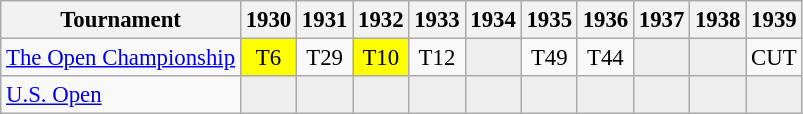<table class="wikitable" style="font-size:95%;text-align:center;">
<tr>
<th>Tournament</th>
<th>1930</th>
<th>1931</th>
<th>1932</th>
<th>1933</th>
<th>1934</th>
<th>1935</th>
<th>1936</th>
<th>1937</th>
<th>1938</th>
<th>1939</th>
</tr>
<tr>
<td align=left><a href='#'>The Open Championship</a></td>
<td style="background:yellow;">T6</td>
<td>T29</td>
<td style="background:yellow;">T10</td>
<td>T12</td>
<td style="background:#eeeeee;"></td>
<td>T49</td>
<td>T44</td>
<td style="background:#eeeeee;"></td>
<td style="background:#eeeeee;"></td>
<td>CUT</td>
</tr>
<tr>
<td align=left><a href='#'>U.S. Open</a></td>
<td style="background:#eeeeee;"></td>
<td style="background:#eeeeee;"></td>
<td style="background:#eeeeee;"></td>
<td style="background:#eeeeee;"></td>
<td style="background:#eeeeee;"></td>
<td style="background:#eeeeee;"></td>
<td style="background:#eeeeee;"></td>
<td style="background:#eeeeee;"></td>
<td style="background:#eeeeee;"></td>
<td style="background:#eeeeee;"></td>
</tr>
</table>
